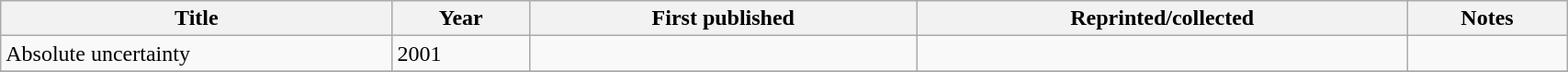<table class='wikitable sortable' width='90%'>
<tr>
<th width=25%>Title</th>
<th>Year</th>
<th>First published</th>
<th>Reprinted/collected</th>
<th>Notes</th>
</tr>
<tr>
<td>Absolute uncertainty</td>
<td>2001</td>
<td></td>
<td></td>
<td></td>
</tr>
<tr>
</tr>
</table>
